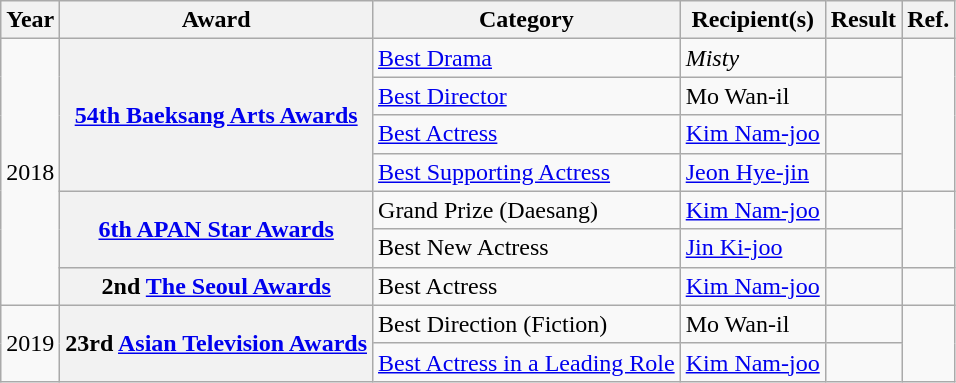<table class="wikitable sortable plainrowheaders">
<tr>
<th scope="col">Year</th>
<th scope="col">Award</th>
<th scope="col">Category</th>
<th scope="col">Recipient(s)</th>
<th scope="col">Result</th>
<th scope="col">Ref.</th>
</tr>
<tr>
<td rowspan="7" style="text-align:center;">2018</td>
<th scope="row" rowspan="4"><a href='#'>54th Baeksang Arts Awards</a></th>
<td><a href='#'>Best Drama</a></td>
<td><em>Misty</em></td>
<td></td>
<td rowspan="4"></td>
</tr>
<tr>
<td><a href='#'>Best Director</a></td>
<td>Mo Wan-il</td>
<td></td>
</tr>
<tr>
<td><a href='#'>Best Actress</a></td>
<td><a href='#'>Kim Nam-joo</a></td>
<td></td>
</tr>
<tr>
<td><a href='#'>Best Supporting Actress</a></td>
<td><a href='#'>Jeon Hye-jin</a></td>
<td></td>
</tr>
<tr>
<th scope="row" rowspan="2"><a href='#'>6th APAN Star Awards</a></th>
<td>Grand Prize (Daesang)</td>
<td><a href='#'>Kim Nam-joo</a></td>
<td></td>
<td rowspan="2"></td>
</tr>
<tr>
<td>Best New Actress</td>
<td><a href='#'>Jin Ki-joo</a></td>
<td></td>
</tr>
<tr>
<th scope="row">2nd <a href='#'>The Seoul Awards</a></th>
<td>Best Actress</td>
<td><a href='#'>Kim Nam-joo</a></td>
<td></td>
<td></td>
</tr>
<tr>
<td rowspan="2" style="text-align:center;">2019</td>
<th scope="row" rowspan="2">23rd <a href='#'>Asian Television Awards</a></th>
<td>Best Direction (Fiction)</td>
<td>Mo Wan-il</td>
<td></td>
<td rowspan="2"></td>
</tr>
<tr>
<td><a href='#'>Best Actress in a Leading Role</a></td>
<td><a href='#'>Kim Nam-joo</a></td>
<td></td>
</tr>
</table>
